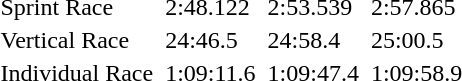<table>
<tr>
<td>Sprint Race</td>
<td></td>
<td>2:48.122</td>
<td></td>
<td>2:53.539</td>
<td></td>
<td>2:57.865</td>
</tr>
<tr>
<td>Vertical Race</td>
<td></td>
<td>24:46.5</td>
<td></td>
<td>24:58.4</td>
<td></td>
<td>25:00.5</td>
</tr>
<tr>
<td>Individual Race</td>
<td></td>
<td>1:09:11.6</td>
<td></td>
<td>1:09:47.4</td>
<td></td>
<td>1:09:58.9</td>
</tr>
</table>
